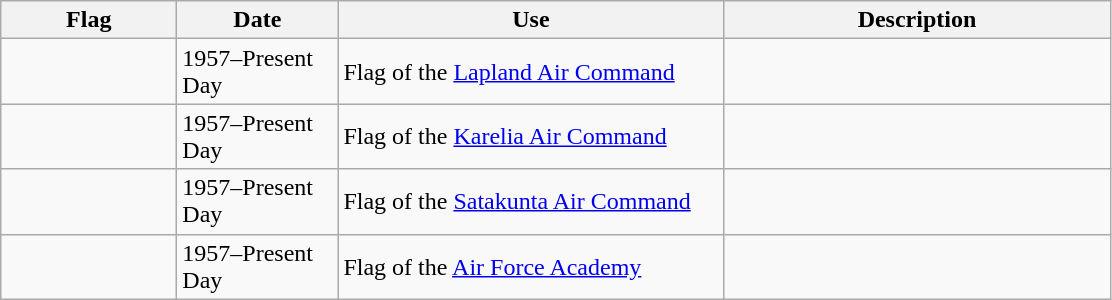<table class="wikitable">
<tr>
<th style="width:110px;">Flag</th>
<th style="width:100px;">Date</th>
<th style="width:250px;">Use</th>
<th style="width:250px;">Description</th>
</tr>
<tr>
<td></td>
<td>1957–Present Day</td>
<td>Flag of the <a href='#'>Lapland Air Command</a></td>
<td></td>
</tr>
<tr>
<td></td>
<td>1957–Present Day</td>
<td>Flag of the <a href='#'>Karelia Air Command</a></td>
<td></td>
</tr>
<tr>
<td></td>
<td>1957–Present Day</td>
<td>Flag of the <a href='#'>Satakunta Air Command</a></td>
<td></td>
</tr>
<tr>
<td></td>
<td>1957–Present Day</td>
<td>Flag of the <a href='#'>Air Force Academy</a></td>
<td></td>
</tr>
</table>
